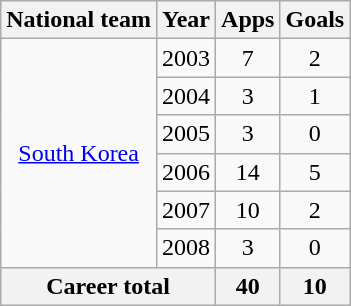<table class="wikitable" style="text-align:center">
<tr>
<th>National team</th>
<th>Year</th>
<th>Apps</th>
<th>Goals</th>
</tr>
<tr>
<td rowspan=6><a href='#'>South Korea</a></td>
<td>2003</td>
<td>7</td>
<td>2</td>
</tr>
<tr>
<td>2004</td>
<td>3</td>
<td>1</td>
</tr>
<tr>
<td>2005</td>
<td>3</td>
<td>0</td>
</tr>
<tr>
<td>2006</td>
<td>14</td>
<td>5</td>
</tr>
<tr>
<td>2007</td>
<td>10</td>
<td>2</td>
</tr>
<tr>
<td>2008</td>
<td>3</td>
<td>0</td>
</tr>
<tr>
<th colspan="2">Career total</th>
<th>40</th>
<th>10</th>
</tr>
</table>
